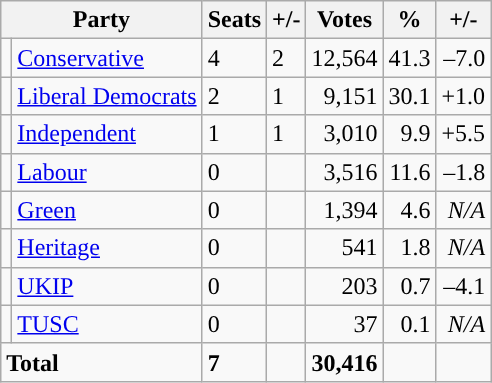<table class="wikitable sortable">
<tr>
<th colspan="2">Party</th>
<th>Seats</th>
<th>+/-</th>
<th>Votes</th>
<th>%</th>
<th>+/-</th>
</tr>
<tr>
<td style="background-color: "></td>
<td><a href='#'>Conservative</a></td>
<td>4</td>
<td> 2</td>
<td style="text-align:right;">12,564</td>
<td style="text-align:right;">41.3</td>
<td style="text-align:right;">–7.0</td>
</tr>
<tr>
<td style="background-color: "></td>
<td><a href='#'>Liberal Democrats</a></td>
<td>2</td>
<td> 1</td>
<td style="text-align:right;">9,151</td>
<td style="text-align:right;">30.1</td>
<td style="text-align:right;">+1.0</td>
</tr>
<tr>
<td style="background-color: "></td>
<td><a href='#'>Independent</a></td>
<td>1</td>
<td> 1</td>
<td style="text-align:right;">3,010</td>
<td style="text-align:right;">9.9</td>
<td style="text-align:right;">+5.5</td>
</tr>
<tr>
<td style="background-color: "></td>
<td><a href='#'>Labour</a></td>
<td>0</td>
<td></td>
<td style="text-align:right;">3,516</td>
<td style="text-align:right;">11.6</td>
<td style="text-align:right;">–1.8</td>
</tr>
<tr>
<td style="background-color: "></td>
<td><a href='#'>Green</a></td>
<td>0</td>
<td></td>
<td style="text-align:right;">1,394</td>
<td style="text-align:right;">4.6</td>
<td style="text-align:right;"><em>N/A</em></td>
</tr>
<tr>
<td style="background-color: "></td>
<td><a href='#'>Heritage</a></td>
<td>0</td>
<td></td>
<td style="text-align:right;">541</td>
<td style="text-align:right;">1.8</td>
<td style="text-align:right;"><em>N/A</em></td>
</tr>
<tr>
<td style="background-color: "></td>
<td><a href='#'>UKIP</a></td>
<td>0</td>
<td></td>
<td style="text-align:right;">203</td>
<td style="text-align:right;">0.7</td>
<td style="text-align:right;">–4.1</td>
</tr>
<tr>
<td style="background-color: "></td>
<td><a href='#'>TUSC</a></td>
<td>0</td>
<td></td>
<td style="text-align:right;">37</td>
<td style="text-align:right;">0.1</td>
<td style="text-align:right;"><em>N/A</em></td>
</tr>
<tr>
<td colspan="2"><strong>Total</strong></td>
<td><strong>7</strong></td>
<td></td>
<td style="text-align:right;"><strong>30,416</strong></td>
<td style="text-align:right;"></td>
<td style="text-align:right;"></td>
</tr>
</table>
